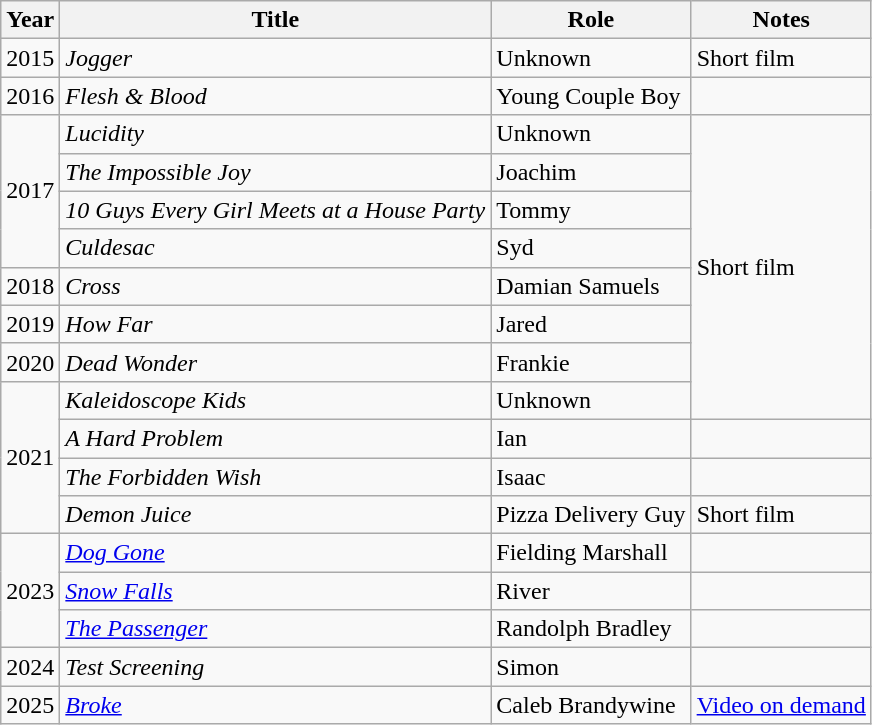<table class="wikitable sortable">
<tr>
<th>Year</th>
<th>Title</th>
<th>Role</th>
<th class="unsortable">Notes</th>
</tr>
<tr>
<td>2015</td>
<td><em>Jogger</em></td>
<td>Unknown</td>
<td>Short film</td>
</tr>
<tr>
<td>2016</td>
<td><em>Flesh & Blood</em></td>
<td>Young Couple Boy</td>
<td></td>
</tr>
<tr>
<td rowspan="4">2017</td>
<td><em>Lucidity</em></td>
<td>Unknown</td>
<td rowspan="8">Short film</td>
</tr>
<tr>
<td><em>The Impossible Joy</em></td>
<td>Joachim</td>
</tr>
<tr>
<td><em>10 Guys Every Girl Meets at a House Party</em></td>
<td>Tommy</td>
</tr>
<tr>
<td><em>Culdesac</em></td>
<td>Syd</td>
</tr>
<tr>
<td>2018</td>
<td><em>Cross</em></td>
<td>Damian Samuels</td>
</tr>
<tr>
<td>2019</td>
<td><em>How Far</em></td>
<td>Jared</td>
</tr>
<tr>
<td>2020</td>
<td><em>Dead Wonder</em></td>
<td>Frankie</td>
</tr>
<tr>
<td rowspan="4">2021</td>
<td><em>Kaleidoscope Kids</em></td>
<td>Unknown</td>
</tr>
<tr>
<td><em>A Hard Problem</em></td>
<td>Ian</td>
<td></td>
</tr>
<tr>
<td><em>The Forbidden Wish</em></td>
<td>Isaac</td>
<td></td>
</tr>
<tr>
<td><em>Demon Juice</em></td>
<td>Pizza Delivery Guy</td>
<td>Short film</td>
</tr>
<tr>
<td rowspan="3">2023</td>
<td><em><a href='#'>Dog Gone</a></em></td>
<td>Fielding Marshall</td>
<td></td>
</tr>
<tr>
<td><em><a href='#'>Snow Falls</a></em></td>
<td>River</td>
<td></td>
</tr>
<tr>
<td><em><a href='#'>The Passenger</a></em></td>
<td>Randolph Bradley</td>
<td></td>
</tr>
<tr>
<td>2024</td>
<td><em>Test Screening</em></td>
<td>Simon</td>
<td></td>
</tr>
<tr>
<td>2025</td>
<td><em><a href='#'>Broke</a></em></td>
<td>Caleb Brandywine</td>
<td><a href='#'>Video on demand</a></td>
</tr>
</table>
